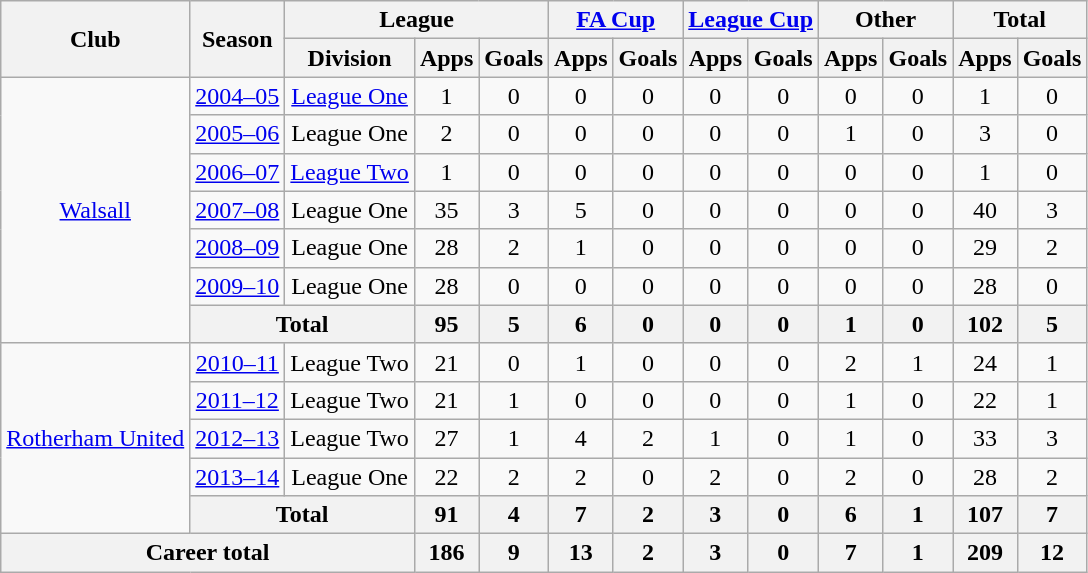<table class="wikitable" style="text-align:center">
<tr>
<th rowspan="2">Club</th>
<th rowspan="2">Season</th>
<th colspan="3">League</th>
<th colspan="2"><a href='#'>FA Cup</a></th>
<th colspan="2"><a href='#'>League Cup</a></th>
<th colspan="2">Other</th>
<th colspan="2">Total</th>
</tr>
<tr>
<th>Division</th>
<th>Apps</th>
<th>Goals</th>
<th>Apps</th>
<th>Goals</th>
<th>Apps</th>
<th>Goals</th>
<th>Apps</th>
<th>Goals</th>
<th>Apps</th>
<th>Goals</th>
</tr>
<tr>
<td rowspan="7"><a href='#'>Walsall</a></td>
<td><a href='#'>2004–05</a></td>
<td><a href='#'>League One</a></td>
<td>1</td>
<td>0</td>
<td>0</td>
<td>0</td>
<td>0</td>
<td>0</td>
<td>0</td>
<td>0</td>
<td>1</td>
<td>0</td>
</tr>
<tr>
<td><a href='#'>2005–06</a></td>
<td>League One</td>
<td>2</td>
<td>0</td>
<td>0</td>
<td>0</td>
<td>0</td>
<td>0</td>
<td>1</td>
<td>0</td>
<td>3</td>
<td>0</td>
</tr>
<tr>
<td><a href='#'>2006–07</a></td>
<td><a href='#'>League Two</a></td>
<td>1</td>
<td>0</td>
<td>0</td>
<td>0</td>
<td>0</td>
<td>0</td>
<td>0</td>
<td>0</td>
<td>1</td>
<td>0</td>
</tr>
<tr>
<td><a href='#'>2007–08</a></td>
<td>League One</td>
<td>35</td>
<td>3</td>
<td>5</td>
<td>0</td>
<td>0</td>
<td>0</td>
<td>0</td>
<td>0</td>
<td>40</td>
<td>3</td>
</tr>
<tr>
<td><a href='#'>2008–09</a></td>
<td>League One</td>
<td>28</td>
<td>2</td>
<td>1</td>
<td>0</td>
<td>0</td>
<td>0</td>
<td>0</td>
<td>0</td>
<td>29</td>
<td>2</td>
</tr>
<tr>
<td><a href='#'>2009–10</a></td>
<td>League One</td>
<td>28</td>
<td>0</td>
<td>0</td>
<td>0</td>
<td>0</td>
<td>0</td>
<td>0</td>
<td>0</td>
<td>28</td>
<td>0</td>
</tr>
<tr>
<th colspan="2">Total</th>
<th>95</th>
<th>5</th>
<th>6</th>
<th>0</th>
<th>0</th>
<th>0</th>
<th>1</th>
<th>0</th>
<th>102</th>
<th>5</th>
</tr>
<tr>
<td rowspan="5"><a href='#'>Rotherham United</a></td>
<td><a href='#'>2010–11</a></td>
<td>League Two</td>
<td>21</td>
<td>0</td>
<td>1</td>
<td>0</td>
<td>0</td>
<td>0</td>
<td>2</td>
<td>1</td>
<td>24</td>
<td>1</td>
</tr>
<tr>
<td><a href='#'>2011–12</a></td>
<td>League Two</td>
<td>21</td>
<td>1</td>
<td>0</td>
<td>0</td>
<td>0</td>
<td>0</td>
<td>1</td>
<td>0</td>
<td>22</td>
<td>1</td>
</tr>
<tr>
<td><a href='#'>2012–13</a></td>
<td>League Two</td>
<td>27</td>
<td>1</td>
<td>4</td>
<td>2</td>
<td>1</td>
<td>0</td>
<td>1</td>
<td>0</td>
<td>33</td>
<td>3</td>
</tr>
<tr>
<td><a href='#'>2013–14</a></td>
<td>League One</td>
<td>22</td>
<td>2</td>
<td>2</td>
<td>0</td>
<td>2</td>
<td>0</td>
<td>2</td>
<td>0</td>
<td>28</td>
<td>2</td>
</tr>
<tr>
<th colspan="2">Total</th>
<th>91</th>
<th>4</th>
<th>7</th>
<th>2</th>
<th>3</th>
<th>0</th>
<th>6</th>
<th>1</th>
<th>107</th>
<th>7</th>
</tr>
<tr>
<th colspan="3">Career total</th>
<th>186</th>
<th>9</th>
<th>13</th>
<th>2</th>
<th>3</th>
<th>0</th>
<th>7</th>
<th>1</th>
<th>209</th>
<th>12</th>
</tr>
</table>
